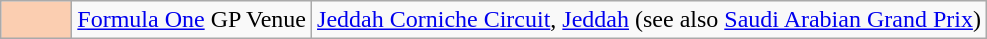<table class="wikitable">
<tr>
<td width=40px align=center style="background-color:#FBCEB1"></td>
<td><a href='#'>Formula One</a> GP Venue</td>
<td><a href='#'>Jeddah Corniche Circuit</a>, <a href='#'>Jeddah</a> (see also <a href='#'>Saudi Arabian Grand Prix</a>)</td>
</tr>
</table>
